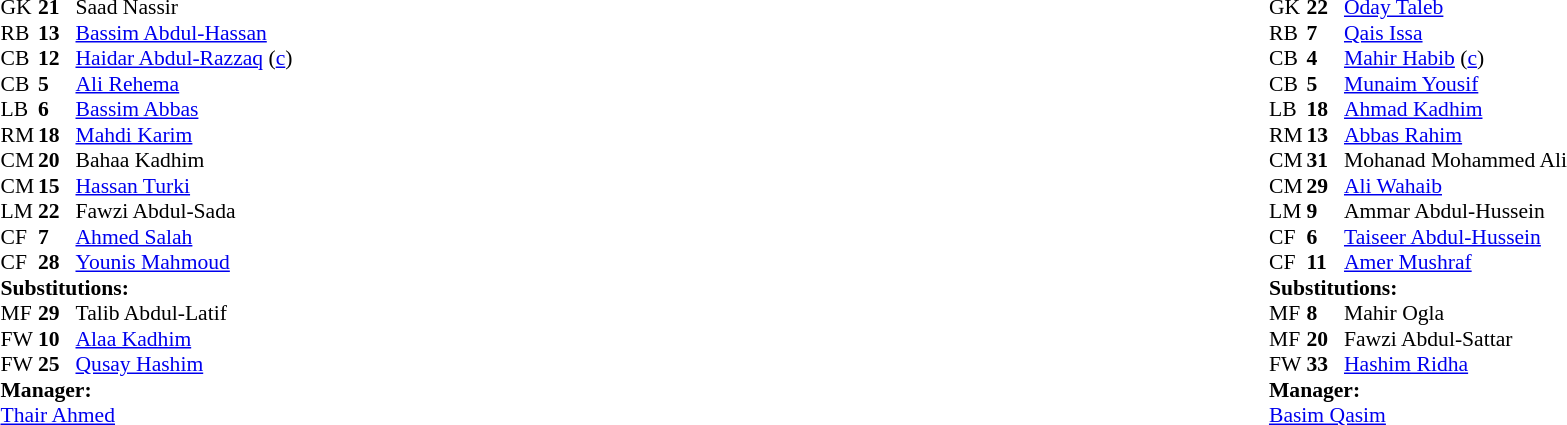<table style="width:100%">
<tr>
<td style="vertical-align:top; width:40%"><br><table style="font-size: 90%" cellspacing="0" cellpadding="0">
<tr>
<th width=25></th>
<th width=25></th>
</tr>
<tr>
<td>GK</td>
<td><strong>21</strong></td>
<td> Saad Nassir</td>
</tr>
<tr>
<td>RB</td>
<td><strong>13</strong></td>
<td> <a href='#'>Bassim Abdul-Hassan</a></td>
<td></td>
<td></td>
</tr>
<tr>
<td>CB</td>
<td><strong>12</strong></td>
<td> <a href='#'>Haidar Abdul-Razzaq</a> (<a href='#'>c</a>)</td>
</tr>
<tr>
<td>CB</td>
<td><strong>5</strong></td>
<td> <a href='#'>Ali Rehema</a></td>
<td></td>
<td></td>
</tr>
<tr>
<td>LB</td>
<td><strong>6</strong></td>
<td> <a href='#'>Bassim Abbas</a></td>
</tr>
<tr>
<td>RM</td>
<td><strong>18</strong></td>
<td> <a href='#'>Mahdi Karim</a></td>
<td></td>
<td></td>
</tr>
<tr>
<td>CM</td>
<td><strong>20</strong></td>
<td> Bahaa Kadhim</td>
</tr>
<tr>
<td>CM</td>
<td><strong>15</strong></td>
<td> <a href='#'>Hassan Turki</a></td>
</tr>
<tr>
<td>LM</td>
<td><strong>22</strong></td>
<td> Fawzi Abdul-Sada</td>
</tr>
<tr>
<td>CF</td>
<td><strong>7</strong></td>
<td> <a href='#'>Ahmed Salah</a></td>
</tr>
<tr>
<td>CF</td>
<td><strong>28</strong></td>
<td> <a href='#'>Younis Mahmoud</a></td>
</tr>
<tr>
<td colspan=3><strong>Substitutions:</strong></td>
</tr>
<tr>
<td>MF</td>
<td><strong>29</strong></td>
<td> Talib Abdul-Latif</td>
<td></td>
<td></td>
</tr>
<tr>
<td>FW</td>
<td><strong>10</strong></td>
<td> <a href='#'>Alaa Kadhim</a></td>
<td></td>
<td></td>
</tr>
<tr>
<td>FW</td>
<td><strong>25</strong></td>
<td> <a href='#'>Qusay Hashim</a></td>
<td></td>
<td></td>
</tr>
<tr>
<td colspan=3><strong>Manager:</strong></td>
</tr>
<tr>
<td colspan=4> <a href='#'>Thair Ahmed</a></td>
</tr>
</table>
</td>
<td valign="top"></td>
<td style="vertical-align:top; width:50%"><br><table cellspacing="0" cellpadding="0" style="font-size:90%; margin:auto">
<tr>
<th width=25></th>
<th width=25></th>
</tr>
<tr>
<td>GK</td>
<td><strong>22</strong></td>
<td> <a href='#'>Oday Taleb</a></td>
</tr>
<tr>
<td>RB</td>
<td><strong>7</strong></td>
<td> <a href='#'>Qais Issa</a></td>
</tr>
<tr>
<td>CB</td>
<td><strong>4</strong></td>
<td> <a href='#'>Mahir Habib</a> (<a href='#'>c</a>)</td>
</tr>
<tr>
<td>CB</td>
<td><strong>5</strong></td>
<td> <a href='#'>Munaim Yousif</a></td>
</tr>
<tr>
<td>LB</td>
<td><strong>18</strong></td>
<td> <a href='#'>Ahmad Kadhim</a></td>
</tr>
<tr>
<td>RM</td>
<td><strong>13</strong></td>
<td> <a href='#'>Abbas Rahim</a></td>
<td></td>
<td></td>
</tr>
<tr>
<td>CM</td>
<td><strong>31</strong></td>
<td> Mohanad Mohammed Ali</td>
<td></td>
<td></td>
</tr>
<tr>
<td>CM</td>
<td><strong>29</strong></td>
<td> <a href='#'>Ali Wahaib</a></td>
</tr>
<tr>
<td>LM</td>
<td><strong>9</strong></td>
<td> Ammar Abdul-Hussein</td>
</tr>
<tr>
<td>CF</td>
<td><strong>6</strong></td>
<td> <a href='#'>Taiseer Abdul-Hussein</a></td>
<td></td>
<td></td>
</tr>
<tr>
<td>CF</td>
<td><strong>11</strong></td>
<td> <a href='#'>Amer Mushraf</a></td>
</tr>
<tr>
<td colspan=3><strong>Substitutions:</strong></td>
</tr>
<tr>
<td>MF</td>
<td><strong>8</strong></td>
<td> Mahir Ogla</td>
<td></td>
<td></td>
</tr>
<tr>
<td>MF</td>
<td><strong>20</strong></td>
<td> Fawzi Abdul-Sattar</td>
<td></td>
<td></td>
</tr>
<tr>
<td>FW</td>
<td><strong>33</strong></td>
<td> <a href='#'>Hashim Ridha</a></td>
<td></td>
<td></td>
</tr>
<tr>
<td colspan=3><strong>Manager:</strong></td>
</tr>
<tr>
<td colspan=3> <a href='#'>Basim Qasim</a></td>
</tr>
</table>
</td>
</tr>
</table>
